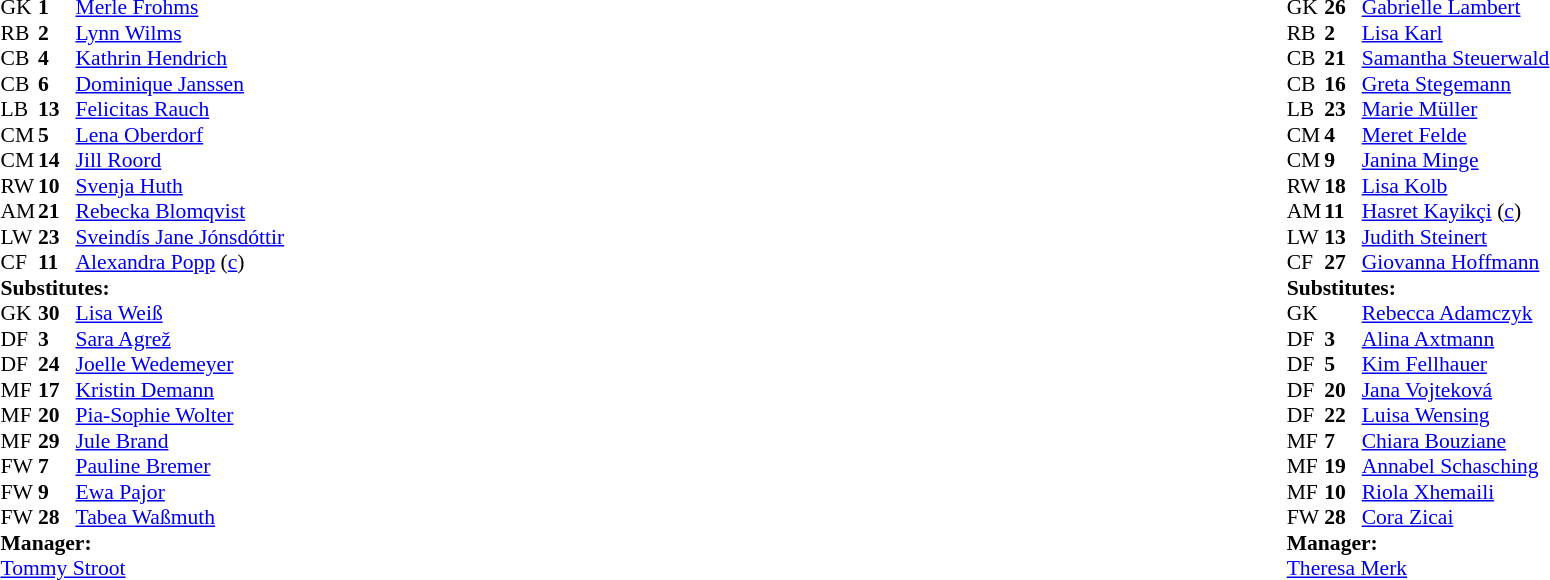<table style="width:100%">
<tr>
<td style="vertical-align:top;width:40%"><br><table style="font-size:90%" cellspacing="0" cellpadding="0">
<tr>
<th width=25></th>
<th width=25></th>
</tr>
<tr>
<td>GK</td>
<td><strong>1</strong></td>
<td> <a href='#'>Merle Frohms</a></td>
</tr>
<tr>
<td>RB</td>
<td><strong>2</strong></td>
<td> <a href='#'>Lynn Wilms</a></td>
<td></td>
<td></td>
</tr>
<tr>
<td>CB</td>
<td><strong>4</strong></td>
<td> <a href='#'>Kathrin Hendrich</a></td>
</tr>
<tr>
<td>CB</td>
<td><strong>6</strong></td>
<td> <a href='#'>Dominique Janssen</a></td>
</tr>
<tr>
<td>LB</td>
<td><strong>13</strong></td>
<td> <a href='#'>Felicitas Rauch</a></td>
</tr>
<tr>
<td>CM</td>
<td><strong>5</strong></td>
<td> <a href='#'>Lena Oberdorf</a></td>
<td></td>
<td></td>
</tr>
<tr>
<td>CM</td>
<td><strong>14</strong></td>
<td> <a href='#'>Jill Roord</a></td>
<td></td>
<td></td>
</tr>
<tr>
<td>RW</td>
<td><strong>10</strong></td>
<td> <a href='#'>Svenja Huth</a></td>
</tr>
<tr>
<td>AM</td>
<td><strong>21</strong></td>
<td> <a href='#'>Rebecka Blomqvist</a></td>
<td></td>
<td></td>
</tr>
<tr>
<td>LW</td>
<td><strong>23</strong></td>
<td> <a href='#'>Sveindís Jane Jónsdóttir</a></td>
<td></td>
<td></td>
</tr>
<tr>
<td>CF</td>
<td><strong>11</strong></td>
<td> <a href='#'>Alexandra Popp</a> (<a href='#'>c</a>)</td>
</tr>
<tr>
<td colspan="4"><strong>Substitutes:</strong></td>
</tr>
<tr>
<td>GK</td>
<td><strong>30</strong></td>
<td> <a href='#'>Lisa Weiß</a></td>
</tr>
<tr>
<td>DF</td>
<td><strong>3</strong></td>
<td> <a href='#'>Sara Agrež</a></td>
</tr>
<tr>
<td>DF</td>
<td><strong>24</strong></td>
<td> <a href='#'>Joelle Wedemeyer</a></td>
<td></td>
<td></td>
</tr>
<tr>
<td>MF</td>
<td><strong>17</strong></td>
<td> <a href='#'>Kristin Demann</a></td>
<td></td>
<td></td>
</tr>
<tr>
<td>MF</td>
<td><strong>20</strong></td>
<td> <a href='#'>Pia-Sophie Wolter</a></td>
</tr>
<tr>
<td>MF</td>
<td><strong>29</strong></td>
<td> <a href='#'>Jule Brand</a></td>
<td></td>
<td></td>
</tr>
<tr>
<td>FW</td>
<td><strong>7</strong></td>
<td> <a href='#'>Pauline Bremer</a></td>
</tr>
<tr>
<td>FW</td>
<td><strong>9</strong></td>
<td> <a href='#'>Ewa Pajor</a></td>
<td></td>
<td></td>
</tr>
<tr>
<td>FW</td>
<td><strong>28</strong></td>
<td> <a href='#'>Tabea Waßmuth</a></td>
<td></td>
<td></td>
</tr>
<tr>
<td colspan="4"><strong>Manager:</strong></td>
</tr>
<tr>
<td colspan="4"> <a href='#'>Tommy Stroot</a></td>
</tr>
</table>
</td>
<td style="vertical-align:top"></td>
<td style="vertical-align:top;width:50%"><br><table cellspacing="0" cellpadding="0" style="font-size:90%;margin:auto">
<tr>
<th width=25></th>
<th width=25></th>
</tr>
<tr>
<td>GK</td>
<td><strong>26</strong></td>
<td> <a href='#'>Gabrielle Lambert</a></td>
</tr>
<tr>
<td>RB</td>
<td><strong>2</strong></td>
<td> <a href='#'>Lisa Karl</a></td>
</tr>
<tr>
<td>CB</td>
<td><strong>21</strong></td>
<td> <a href='#'>Samantha Steuerwald</a></td>
<td></td>
</tr>
<tr>
<td>CB</td>
<td><strong>16</strong></td>
<td> <a href='#'>Greta Stegemann</a></td>
</tr>
<tr>
<td>LB</td>
<td><strong>23</strong></td>
<td> <a href='#'>Marie Müller</a></td>
</tr>
<tr>
<td>CM</td>
<td><strong>4</strong></td>
<td> <a href='#'>Meret Felde</a></td>
<td></td>
<td></td>
</tr>
<tr>
<td>CM</td>
<td><strong>9</strong></td>
<td> <a href='#'>Janina Minge</a></td>
</tr>
<tr>
<td>RW</td>
<td><strong>18</strong></td>
<td> <a href='#'>Lisa Kolb</a></td>
<td></td>
<td></td>
</tr>
<tr>
<td>AM</td>
<td><strong>11</strong></td>
<td> <a href='#'>Hasret Kayikçi</a> (<a href='#'>c</a>)</td>
</tr>
<tr>
<td>LW</td>
<td><strong>13</strong></td>
<td> <a href='#'>Judith Steinert</a></td>
<td></td>
<td></td>
</tr>
<tr>
<td>CF</td>
<td><strong>27</strong></td>
<td> <a href='#'>Giovanna Hoffmann</a></td>
<td></td>
<td></td>
</tr>
<tr>
<td colspan="4"><strong>Substitutes:</strong></td>
</tr>
<tr>
<td>GK</td>
<td></td>
<td> <a href='#'>Rebecca Adamczyk</a></td>
</tr>
<tr>
<td>DF</td>
<td><strong>3</strong></td>
<td> <a href='#'>Alina Axtmann</a></td>
</tr>
<tr>
<td>DF</td>
<td><strong>5</strong></td>
<td> <a href='#'>Kim Fellhauer</a></td>
<td></td>
<td></td>
</tr>
<tr>
<td>DF</td>
<td><strong>20</strong></td>
<td> <a href='#'>Jana Vojteková</a></td>
</tr>
<tr>
<td>DF</td>
<td><strong>22</strong></td>
<td> <a href='#'>Luisa Wensing</a></td>
</tr>
<tr>
<td>MF</td>
<td><strong>7</strong></td>
<td> <a href='#'>Chiara Bouziane</a></td>
<td></td>
<td></td>
</tr>
<tr>
<td>MF</td>
<td><strong>19</strong></td>
<td> <a href='#'>Annabel Schasching</a></td>
<td></td>
<td></td>
</tr>
<tr>
<td>MF</td>
<td><strong>10</strong></td>
<td> <a href='#'>Riola Xhemaili</a></td>
</tr>
<tr>
<td>FW</td>
<td><strong>28</strong></td>
<td> <a href='#'>Cora Zicai</a></td>
<td></td>
<td></td>
</tr>
<tr>
<td colspan="4"><strong>Manager:</strong></td>
</tr>
<tr>
<td colspan="4"> <a href='#'>Theresa Merk</a></td>
</tr>
</table>
</td>
</tr>
</table>
